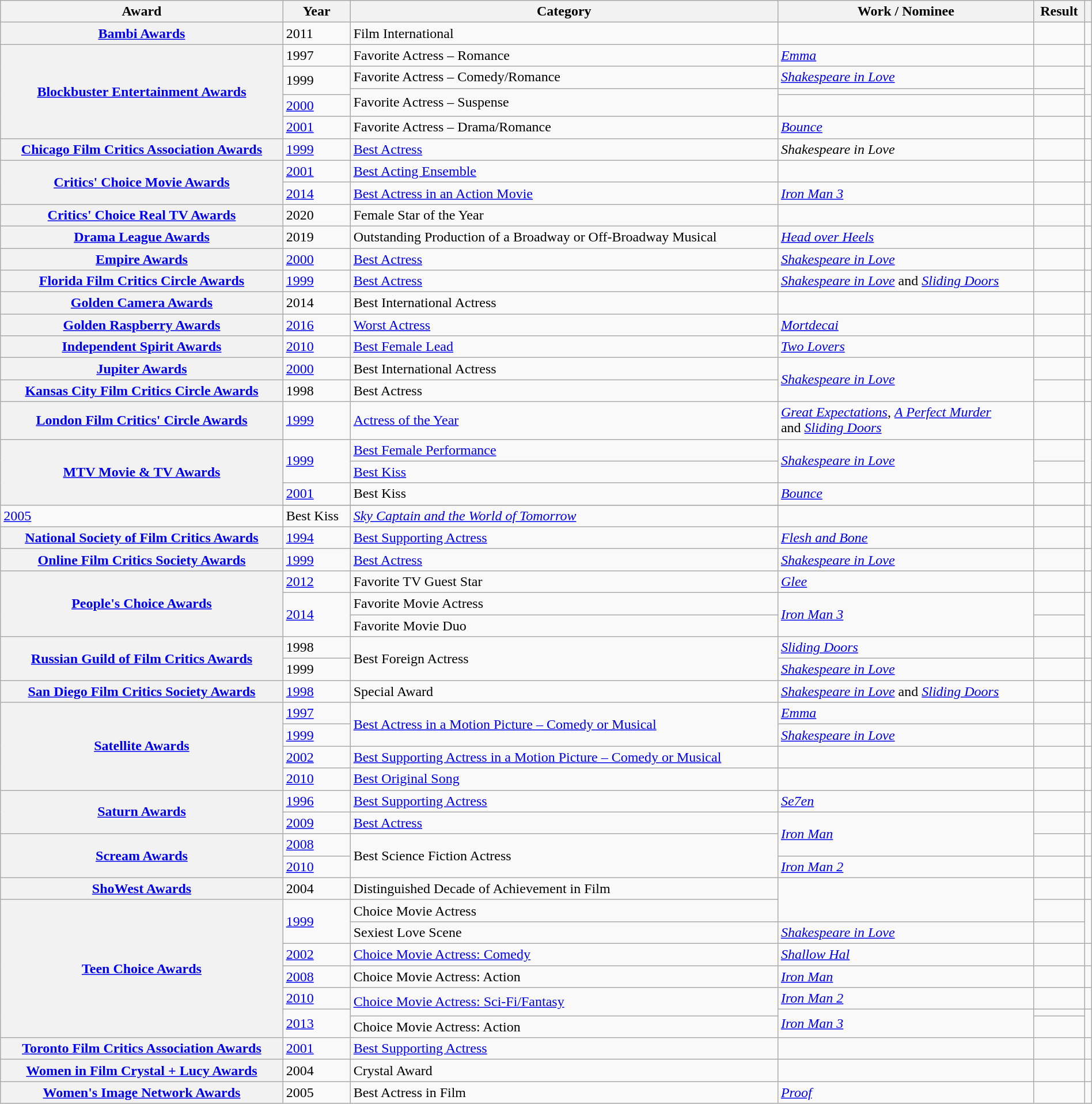<table class="wikitable sortable plainrowheaders" style="width: 100%;">
<tr>
<th scope="col">Award</th>
<th scope="col">Year</th>
<th scope="col">Category</th>
<th scope="col">Work / Nominee</th>
<th scope="col">Result</th>
<th scope="col" class="unsortable"></th>
</tr>
<tr>
<th scope="row"><a href='#'>Bambi Awards</a></th>
<td>2011</td>
<td>Film International</td>
<td></td>
<td></td>
<td style="text-align:center;"></td>
</tr>
<tr>
<th scope="row" rowspan="5"><a href='#'>Blockbuster Entertainment Awards</a></th>
<td>1997</td>
<td>Favorite Actress – Romance</td>
<td><em><a href='#'>Emma</a></em></td>
<td></td>
<td style="text-align:center;"></td>
</tr>
<tr>
<td rowspan="2">1999</td>
<td>Favorite Actress – Comedy/Romance</td>
<td><em><a href='#'>Shakespeare in Love</a></em></td>
<td></td>
<td style="text-align:center;" rowspan="2"></td>
</tr>
<tr>
<td rowspan="2">Favorite Actress – Suspense</td>
<td></td>
<td></td>
</tr>
<tr>
<td><a href='#'>2000</a></td>
<td></td>
<td></td>
<td style="text-align:center;"></td>
</tr>
<tr>
<td><a href='#'>2001</a></td>
<td>Favorite Actress – Drama/Romance</td>
<td><em><a href='#'>Bounce</a></em></td>
<td></td>
<td style="text-align:center;"></td>
</tr>
<tr>
<th scope="row"><a href='#'>Chicago Film Critics Association Awards</a></th>
<td><a href='#'>1999</a></td>
<td><a href='#'>Best Actress</a></td>
<td><em>Shakespeare in Love</em></td>
<td></td>
<td style="text-align:center;"></td>
</tr>
<tr>
<th scope="row" rowspan="2"><a href='#'>Critics' Choice Movie Awards</a></th>
<td><a href='#'>2001</a></td>
<td><a href='#'>Best Acting Ensemble</a></td>
<td></td>
<td></td>
<td style="text-align:center;"></td>
</tr>
<tr>
<td><a href='#'>2014</a></td>
<td><a href='#'>Best Actress in an Action Movie</a></td>
<td><em><a href='#'>Iron Man 3</a></em></td>
<td></td>
<td style="text-align:center;"></td>
</tr>
<tr>
<th scope="row"><a href='#'>Critics' Choice Real TV Awards</a></th>
<td>2020</td>
<td>Female Star of the Year</td>
<td></td>
<td></td>
<td style="text-align:center;"></td>
</tr>
<tr>
<th scope="row"><a href='#'>Drama League Awards</a></th>
<td>2019</td>
<td>Outstanding Production of a Broadway or Off-Broadway Musical</td>
<td><em><a href='#'>Head over Heels</a></em></td>
<td></td>
<td style="text-align:center;"></td>
</tr>
<tr>
<th scope="row"><a href='#'>Empire Awards</a></th>
<td><a href='#'>2000</a></td>
<td><a href='#'>Best Actress</a></td>
<td><em><a href='#'>Shakespeare in Love</a></em></td>
<td></td>
<td style="text-align:center;"></td>
</tr>
<tr>
<th scope="row"><a href='#'>Florida Film Critics Circle Awards</a></th>
<td><a href='#'>1999</a></td>
<td><a href='#'>Best Actress</a></td>
<td><em><a href='#'>Shakespeare in Love</a></em> and <em><a href='#'>Sliding Doors</a></em></td>
<td></td>
<td style="text-align:center;"></td>
</tr>
<tr>
<th scope="row"><a href='#'>Golden Camera Awards</a></th>
<td>2014</td>
<td>Best International Actress</td>
<td></td>
<td></td>
<td style="text-align:center;"></td>
</tr>
<tr>
<th scope="row"><a href='#'>Golden Raspberry Awards</a></th>
<td><a href='#'>2016</a></td>
<td><a href='#'>Worst Actress</a></td>
<td><em><a href='#'>Mortdecai</a></em></td>
<td></td>
<td style="text-align:center;"></td>
</tr>
<tr>
<th scope="row"><a href='#'>Independent Spirit Awards</a></th>
<td><a href='#'>2010</a></td>
<td><a href='#'>Best Female Lead</a></td>
<td><em><a href='#'>Two Lovers</a></em></td>
<td></td>
<td style="text-align:center;"></td>
</tr>
<tr>
<th scope="row"><a href='#'>Jupiter Awards</a></th>
<td><a href='#'>2000</a></td>
<td>Best International Actress</td>
<td rowspan="2"><em><a href='#'>Shakespeare in Love</a></em></td>
<td></td>
<td style="text-align:center;"></td>
</tr>
<tr>
<th scope="row"><a href='#'>Kansas City Film Critics Circle Awards</a></th>
<td>1998</td>
<td>Best Actress</td>
<td></td>
<td style="text-align:center;"></td>
</tr>
<tr>
<th scope="row"><a href='#'>London Film Critics' Circle Awards</a></th>
<td><a href='#'>1999</a></td>
<td><a href='#'>Actress of the Year</a></td>
<td><em><a href='#'>Great Expectations</a></em>, <em><a href='#'>A Perfect Murder</a></em> <br> and <em><a href='#'>Sliding Doors</a></em></td>
<td></td>
<td style="text-align:center;"></td>
</tr>
<tr>
<th scope="row" rowspan="4"><a href='#'>MTV Movie & TV Awards</a></th>
<td rowspan="2"><a href='#'>1999</a></td>
<td><a href='#'>Best Female Performance</a></td>
<td rowspan="2"><em><a href='#'>Shakespeare in Love</a></em></td>
<td></td>
<td style="text-align:center;" rowspan="2"><br></td>
</tr>
<tr>
<td><a href='#'>Best Kiss</a></td>
<td></td>
</tr>
<tr>
<td><a href='#'>2001</a></td>
<td>Best Kiss</td>
<td><em><a href='#'>Bounce</a></em></td>
<td></td>
<td style="text-align:center;"></td>
</tr>
<tr>
</tr>
<tr>
<td><a href='#'>2005</a></td>
<td>Best Kiss</td>
<td><em><a href='#'>Sky Captain and the World of Tomorrow</a></em></td>
<td></td>
<td style="text-align:center;"></td>
</tr>
<tr>
<th scope="row"><a href='#'>National Society of Film Critics Awards</a></th>
<td><a href='#'>1994</a></td>
<td><a href='#'>Best Supporting Actress</a></td>
<td><em><a href='#'>Flesh and Bone</a></em></td>
<td></td>
<td style="text-align:center;"></td>
</tr>
<tr>
<th scope="row"><a href='#'>Online Film Critics Society Awards</a></th>
<td><a href='#'>1999</a></td>
<td><a href='#'>Best Actress</a></td>
<td><em><a href='#'>Shakespeare in Love</a></em></td>
<td></td>
<td style="text-align:center;"></td>
</tr>
<tr>
<th scope="row" rowspan="3"><a href='#'>People's Choice Awards</a></th>
<td><a href='#'>2012</a></td>
<td>Favorite TV Guest Star</td>
<td><em><a href='#'>Glee</a></em></td>
<td></td>
<td style="text-align:center;"></td>
</tr>
<tr>
<td rowspan="2"><a href='#'>2014</a></td>
<td>Favorite Movie Actress</td>
<td rowspan="2"><em><a href='#'>Iron Man 3</a></em></td>
<td></td>
<td style="text-align:center;" rowspan="2"></td>
</tr>
<tr>
<td>Favorite Movie Duo</td>
<td></td>
</tr>
<tr>
<th scope="row" rowspan="2"><a href='#'>Russian Guild of Film Critics Awards</a></th>
<td>1998</td>
<td rowspan="2">Best Foreign Actress</td>
<td><em><a href='#'>Sliding Doors</a></em></td>
<td></td>
<td style="text-align:center;"></td>
</tr>
<tr>
<td>1999</td>
<td><em><a href='#'>Shakespeare in Love</a></em></td>
<td></td>
<td style="text-align:center;"></td>
</tr>
<tr>
<th scope="row"><a href='#'>San Diego Film Critics Society Awards</a></th>
<td><a href='#'>1998</a></td>
<td>Special Award</td>
<td><em><a href='#'>Shakespeare in Love</a></em> and <em><a href='#'>Sliding Doors</a></em></td>
<td></td>
<td style="text-align:center;"></td>
</tr>
<tr>
<th scope="row" rowspan="4"><a href='#'>Satellite Awards</a></th>
<td><a href='#'>1997</a></td>
<td rowspan="2"><a href='#'>Best Actress in a Motion Picture – Comedy or Musical</a></td>
<td><em><a href='#'>Emma</a></em></td>
<td></td>
<td style="text-align:center;"></td>
</tr>
<tr>
<td><a href='#'>1999</a></td>
<td><em><a href='#'>Shakespeare in Love</a></em></td>
<td></td>
<td style="text-align:center;"></td>
</tr>
<tr>
<td><a href='#'>2002</a></td>
<td><a href='#'>Best Supporting Actress in a Motion Picture – Comedy or Musical</a></td>
<td></td>
<td></td>
<td style="text-align:center;"></td>
</tr>
<tr>
<td><a href='#'>2010</a></td>
<td><a href='#'>Best Original Song</a></td>
<td></td>
<td></td>
<td style="text-align:center;"></td>
</tr>
<tr>
<th scope="row" rowspan="2"><a href='#'>Saturn Awards</a></th>
<td><a href='#'>1996</a></td>
<td><a href='#'>Best Supporting Actress</a></td>
<td><em><a href='#'>Se7en</a></em></td>
<td></td>
<td style="text-align:center;"></td>
</tr>
<tr>
<td><a href='#'>2009</a></td>
<td><a href='#'>Best Actress</a></td>
<td rowspan="2"><em><a href='#'>Iron Man</a></em></td>
<td></td>
<td style="text-align:center;"></td>
</tr>
<tr>
<th scope="row" rowspan="2"><a href='#'>Scream Awards</a></th>
<td><a href='#'>2008</a></td>
<td rowspan="2">Best Science Fiction Actress</td>
<td></td>
<td style="text-align:center;"></td>
</tr>
<tr>
<td><a href='#'>2010</a></td>
<td><em><a href='#'>Iron Man 2</a></em></td>
<td></td>
<td style="text-align:center;"></td>
</tr>
<tr>
<th scope="row"><a href='#'>ShoWest Awards</a></th>
<td>2004</td>
<td>Distinguished Decade of Achievement in Film</td>
<td rowspan="2"></td>
<td></td>
<td style="text-align:center;"></td>
</tr>
<tr>
<th scope="row" rowspan="7"><a href='#'>Teen Choice Awards</a></th>
<td rowspan="2"><a href='#'>1999</a></td>
<td>Choice Movie Actress</td>
<td></td>
<td style="text-align:center;" rowspan="2"></td>
</tr>
<tr>
<td>Sexiest Love Scene</td>
<td><em><a href='#'>Shakespeare in Love</a></em></td>
<td></td>
</tr>
<tr>
<td><a href='#'>2002</a></td>
<td><a href='#'>Choice Movie Actress: Comedy</a></td>
<td><em><a href='#'>Shallow Hal</a></em></td>
<td></td>
<td style="text-align:center;"></td>
</tr>
<tr>
<td><a href='#'>2008</a></td>
<td>Choice Movie Actress: Action</td>
<td><em><a href='#'>Iron Man</a></em></td>
<td></td>
<td style="text-align:center;"></td>
</tr>
<tr>
<td><a href='#'>2010</a></td>
<td rowspan="2"><a href='#'>Choice Movie Actress: Sci-Fi/Fantasy</a></td>
<td><em><a href='#'>Iron Man 2</a></em></td>
<td></td>
<td style="text-align:center;"></td>
</tr>
<tr>
<td rowspan="2"><a href='#'>2013</a></td>
<td rowspan="2"><em><a href='#'>Iron Man 3</a></em></td>
<td></td>
<td style="text-align:center;" rowspan="2"></td>
</tr>
<tr>
<td>Choice Movie Actress: Action</td>
<td></td>
</tr>
<tr>
<th scope="row"><a href='#'>Toronto Film Critics Association Awards</a></th>
<td><a href='#'>2001</a></td>
<td><a href='#'>Best Supporting Actress</a></td>
<td></td>
<td></td>
<td style="text-align:center;"></td>
</tr>
<tr>
<th scope="row"><a href='#'>Women in Film Crystal + Lucy Awards</a></th>
<td>2004</td>
<td>Crystal Award</td>
<td></td>
<td></td>
<td style="text-align:center;"></td>
</tr>
<tr>
<th scope="row"><a href='#'>Women's Image Network Awards</a></th>
<td>2005</td>
<td>Best Actress in Film</td>
<td><em><a href='#'>Proof</a></em></td>
<td></td>
<td style="text-align:center;"></td>
</tr>
</table>
